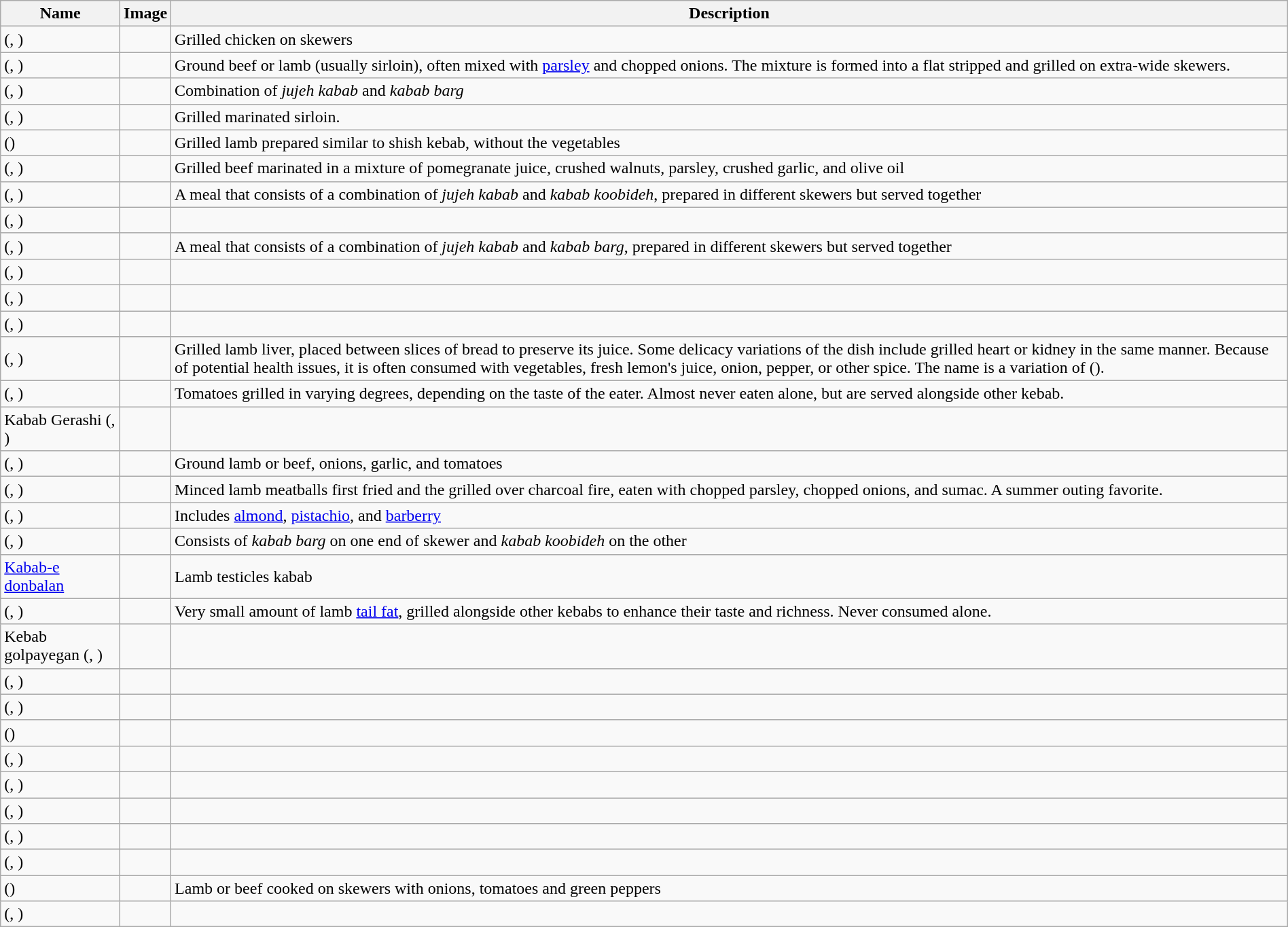<table class="wikitable sortable" width="100%">
<tr>
<th>Name</th>
<th class="unsortable">Image</th>
<th>Description</th>
</tr>
<tr>
<td> (, )</td>
<td></td>
<td>Grilled chicken on skewers</td>
</tr>
<tr>
<td> (, )</td>
<td></td>
<td>Ground beef or lamb (usually sirloin), often mixed with <a href='#'>parsley</a> and chopped onions. The mixture is formed into a flat stripped and grilled on extra-wide skewers.</td>
</tr>
<tr>
<td> (, )</td>
<td></td>
<td>Combination of <em>jujeh kabab</em> and <em>kabab barg</em></td>
</tr>
<tr>
<td> (, )</td>
<td></td>
<td>Grilled marinated sirloin.</td>
</tr>
<tr>
<td> ()</td>
<td></td>
<td>Grilled lamb prepared similar to shish kebab, without the vegetables</td>
</tr>
<tr>
<td> (, )</td>
<td></td>
<td>Grilled beef marinated in a mixture of pomegranate juice, crushed walnuts, parsley, crushed garlic, and olive oil</td>
</tr>
<tr>
<td> (, )</td>
<td></td>
<td>A meal that consists of a combination of <em>jujeh kabab</em> and <em>kabab koobideh</em>, prepared in different skewers but served together</td>
</tr>
<tr>
<td> (, )</td>
<td></td>
<td></td>
</tr>
<tr>
<td> (, )</td>
<td></td>
<td>A meal that consists of a combination of <em>jujeh kabab</em> and <em>kabab barg</em>, prepared in different skewers but served together</td>
</tr>
<tr>
<td> (, )</td>
<td></td>
<td></td>
</tr>
<tr>
<td> (, )</td>
<td></td>
<td></td>
</tr>
<tr>
<td> (, )</td>
<td></td>
<td></td>
</tr>
<tr>
<td> (, )</td>
<td></td>
<td>Grilled lamb liver, placed between slices of bread to preserve its juice. Some delicacy variations of the dish include grilled heart or kidney in the same manner. Because of potential health issues, it is often consumed with vegetables, fresh lemon's juice, onion, pepper, or other spice. The name is a variation of  ().</td>
</tr>
<tr>
<td> (, )</td>
<td></td>
<td>Tomatoes grilled in varying degrees, depending on the taste of the eater. Almost never eaten alone, but are served alongside other kebab.</td>
</tr>
<tr>
<td>Kabab Gerashi (, )</td>
<td></td>
<td></td>
</tr>
<tr>
<td> (, )</td>
<td></td>
<td>Ground lamb or beef, onions, garlic, and tomatoes</td>
</tr>
<tr>
<td> (, )</td>
<td></td>
<td>Minced lamb meatballs first fried and the grilled over charcoal fire, eaten with chopped parsley, chopped onions, and sumac. A summer outing favorite.</td>
</tr>
<tr>
<td> (, )</td>
<td></td>
<td>Includes <a href='#'>almond</a>, <a href='#'>pistachio</a>, and <a href='#'>barberry</a></td>
</tr>
<tr>
<td> (, )</td>
<td></td>
<td>Consists of <em>kabab barg</em> on one end of skewer and <em>kabab koobideh</em> on the other</td>
</tr>
<tr>
<td><a href='#'>Kabab-e donbalan</a></td>
<td></td>
<td>Lamb testicles kabab</td>
</tr>
<tr>
<td> (, )</td>
<td></td>
<td>Very small amount of lamb <a href='#'>tail fat</a>, grilled alongside other kebabs to enhance their taste and richness. Never consumed alone.</td>
</tr>
<tr>
<td>Kebab golpayegan (, )</td>
<td></td>
<td></td>
</tr>
<tr>
<td> (, )</td>
<td></td>
<td></td>
</tr>
<tr>
<td> (, )</td>
<td></td>
<td></td>
</tr>
<tr>
<td> ()</td>
<td></td>
<td></td>
</tr>
<tr>
<td> (, )</td>
<td></td>
<td></td>
</tr>
<tr>
<td> (, )</td>
<td></td>
<td></td>
</tr>
<tr>
<td> (, )</td>
<td></td>
<td></td>
</tr>
<tr>
<td> (, )</td>
<td></td>
<td></td>
</tr>
<tr>
<td> (, )</td>
<td></td>
<td></td>
</tr>
<tr>
<td> ()</td>
<td></td>
<td>Lamb or beef cooked on skewers with onions, tomatoes and green peppers</td>
</tr>
<tr>
<td> (, )</td>
<td></td>
<td></td>
</tr>
</table>
